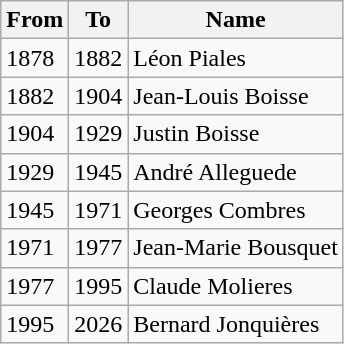<table class="wikitable">
<tr>
<th>From</th>
<th>To</th>
<th>Name</th>
</tr>
<tr>
<td>1878</td>
<td>1882</td>
<td>Léon Piales</td>
</tr>
<tr>
<td>1882</td>
<td>1904</td>
<td>Jean-Louis Boisse</td>
</tr>
<tr>
<td>1904</td>
<td>1929</td>
<td>Justin Boisse</td>
</tr>
<tr>
<td>1929</td>
<td>1945</td>
<td>André Alleguede</td>
</tr>
<tr>
<td>1945</td>
<td>1971</td>
<td>Georges Combres</td>
</tr>
<tr>
<td>1971</td>
<td>1977</td>
<td>Jean-Marie Bousquet</td>
</tr>
<tr>
<td>1977</td>
<td>1995</td>
<td>Claude Molieres</td>
</tr>
<tr>
<td>1995</td>
<td>2026</td>
<td>Bernard Jonquières</td>
</tr>
</table>
